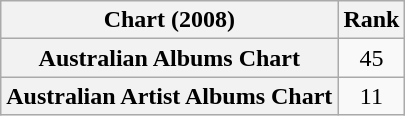<table class="wikitable sortable plainrowheaders" style="text-align:center">
<tr>
<th scope="col">Chart (2008)</th>
<th scope="col">Rank</th>
</tr>
<tr>
<th scope="row">Australian Albums Chart</th>
<td>45</td>
</tr>
<tr>
<th scope="row">Australian Artist Albums Chart</th>
<td>11</td>
</tr>
</table>
